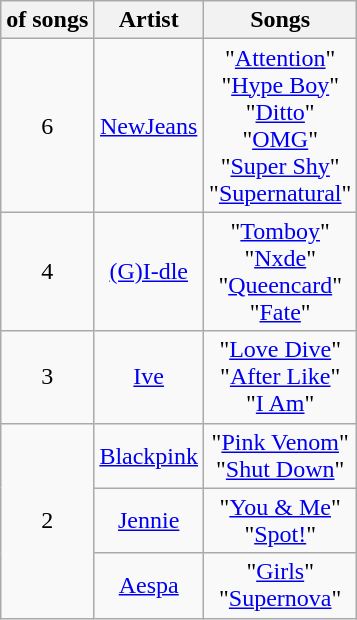<table class="wikitable" style="text-align: center;">
<tr>
<th> of songs</th>
<th>Artist</th>
<th>Songs</th>
</tr>
<tr>
<td rowspan="1">6</td>
<td><a href='#'>NewJeans</a></td>
<td>"<a href='#'>Attention</a>"<br>"<a href='#'>Hype Boy</a>"<br>"<a href='#'>Ditto</a>"<br>"<a href='#'>OMG</a>"<br>"<a href='#'>Super Shy</a>"<br>"<a href='#'>Supernatural</a>"</td>
</tr>
<tr>
<td rowspan="1">4</td>
<td><a href='#'>(G)I-dle</a></td>
<td>"<a href='#'>Tomboy</a>"<br>"<a href='#'>Nxde</a>"<br>"<a href='#'>Queencard</a>"<br>"<a href='#'>Fate</a>"</td>
</tr>
<tr>
<td rowspan="1">3</td>
<td><a href='#'>Ive</a></td>
<td>"<a href='#'>Love Dive</a>"<br>"<a href='#'>After Like</a>"<br>"<a href='#'>I Am</a>"</td>
</tr>
<tr>
<td rowspan="3">2</td>
<td><a href='#'>Blackpink</a></td>
<td>"<a href='#'>Pink Venom</a>"<br>"<a href='#'>Shut Down</a>"</td>
</tr>
<tr>
<td><a href='#'>Jennie</a></td>
<td>"<a href='#'>You & Me</a>"<br>"<a href='#'>Spot!</a>"</td>
</tr>
<tr>
<td><a href='#'>Aespa</a></td>
<td>"<a href='#'>Girls</a>"<br>"<a href='#'>Supernova</a>"</td>
</tr>
</table>
